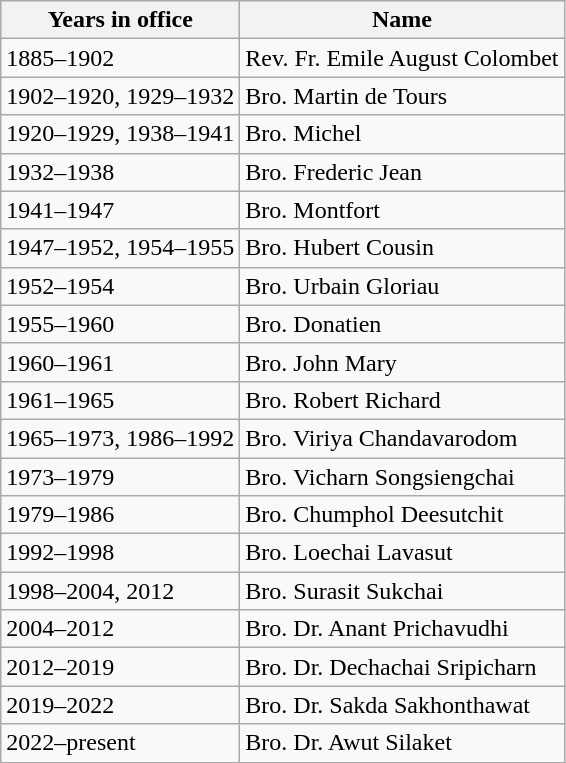<table class="wikitable">
<tr>
<th>Years in office</th>
<th>Name</th>
</tr>
<tr>
<td>1885–1902</td>
<td>Rev. Fr. Emile August Colombet</td>
</tr>
<tr>
<td>1902–1920, 1929–1932</td>
<td>Bro. Martin de Tours</td>
</tr>
<tr>
<td>1920–1929, 1938–1941</td>
<td>Bro. Michel</td>
</tr>
<tr>
<td>1932–1938</td>
<td>Bro. Frederic Jean</td>
</tr>
<tr>
<td>1941–1947</td>
<td>Bro. Montfort</td>
</tr>
<tr>
<td>1947–1952, 1954–1955</td>
<td>Bro. Hubert Cousin</td>
</tr>
<tr>
<td>1952–1954</td>
<td>Bro. Urbain Gloriau</td>
</tr>
<tr>
<td>1955–1960</td>
<td>Bro. Donatien</td>
</tr>
<tr>
<td>1960–1961</td>
<td>Bro. John Mary</td>
</tr>
<tr>
<td>1961–1965</td>
<td>Bro. Robert Richard</td>
</tr>
<tr>
<td>1965–1973, 1986–1992</td>
<td>Bro. Viriya Chandavarodom</td>
</tr>
<tr>
<td>1973–1979</td>
<td>Bro. Vicharn Songsiengchai</td>
</tr>
<tr>
<td>1979–1986</td>
<td>Bro. Chumphol Deesutchit</td>
</tr>
<tr>
<td>1992–1998</td>
<td>Bro. Loechai Lavasut</td>
</tr>
<tr>
<td>1998–2004, 2012</td>
<td>Bro. Surasit Sukchai</td>
</tr>
<tr>
<td>2004–2012</td>
<td>Bro. Dr. Anant Prichavudhi</td>
</tr>
<tr>
<td>2012–2019</td>
<td>Bro. Dr. Dechachai Sripicharn</td>
</tr>
<tr>
<td>2019–2022</td>
<td>Bro. Dr. Sakda Sakhonthawat</td>
</tr>
<tr>
<td>2022–present</td>
<td>Bro. Dr. Awut Silaket</td>
</tr>
</table>
